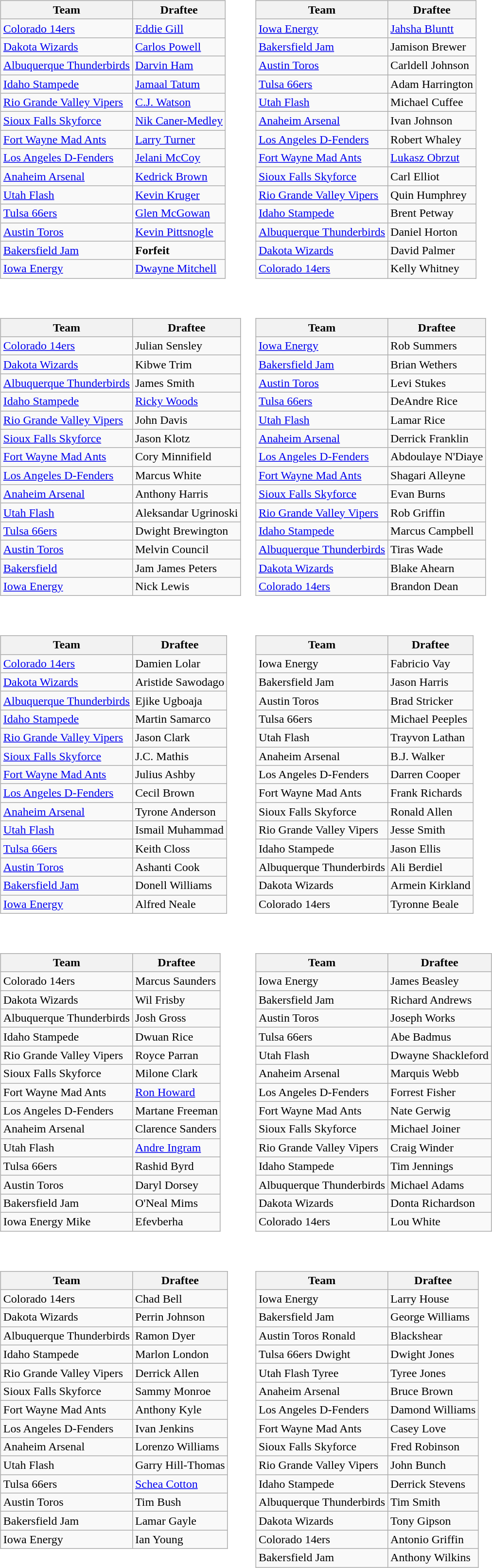<table>
<tr>
<td><br><table class="wikitable sortable" border="1">
<tr>
<th>Team</th>
<th>Draftee</th>
</tr>
<tr>
<td><a href='#'>Colorado 14ers</a></td>
<td><a href='#'>Eddie Gill</a></td>
</tr>
<tr>
<td><a href='#'>Dakota Wizards</a></td>
<td><a href='#'>Carlos Powell</a></td>
</tr>
<tr>
<td><a href='#'>Albuquerque Thunderbirds</a></td>
<td><a href='#'>Darvin Ham</a></td>
</tr>
<tr>
<td><a href='#'>Idaho Stampede</a></td>
<td><a href='#'>Jamaal Tatum</a></td>
</tr>
<tr>
<td><a href='#'>Rio Grande Valley Vipers</a></td>
<td><a href='#'>C.J. Watson</a></td>
</tr>
<tr>
<td><a href='#'>Sioux Falls Skyforce</a></td>
<td><a href='#'>Nik Caner-Medley</a></td>
</tr>
<tr>
<td><a href='#'>Fort Wayne Mad Ants</a></td>
<td><a href='#'>Larry Turner</a></td>
</tr>
<tr>
<td><a href='#'>Los Angeles D-Fenders</a></td>
<td><a href='#'>Jelani McCoy</a></td>
</tr>
<tr>
<td><a href='#'>Anaheim Arsenal</a></td>
<td><a href='#'>Kedrick Brown</a></td>
</tr>
<tr>
<td><a href='#'>Utah Flash</a></td>
<td><a href='#'>Kevin Kruger</a></td>
</tr>
<tr>
<td><a href='#'>Tulsa 66ers</a></td>
<td><a href='#'>Glen McGowan</a></td>
</tr>
<tr>
<td><a href='#'>Austin Toros</a></td>
<td><a href='#'>Kevin Pittsnogle</a></td>
</tr>
<tr>
<td><a href='#'>Bakersfield Jam</a></td>
<td><strong>Forfeit</strong></td>
</tr>
<tr>
<td><a href='#'>Iowa Energy</a></td>
<td><a href='#'>Dwayne Mitchell</a></td>
</tr>
</table>
</td>
<td><br><table class="wikitable sortable" border="1">
<tr>
<th>Team</th>
<th>Draftee</th>
</tr>
<tr>
<td><a href='#'>Iowa Energy</a></td>
<td><a href='#'>Jahsha Bluntt</a></td>
</tr>
<tr>
<td><a href='#'>Bakersfield Jam</a></td>
<td>Jamison Brewer</td>
</tr>
<tr>
<td><a href='#'>Austin Toros</a></td>
<td>Carldell Johnson</td>
</tr>
<tr>
<td><a href='#'>Tulsa 66ers</a></td>
<td>Adam Harrington</td>
</tr>
<tr>
<td><a href='#'>Utah Flash</a></td>
<td>Michael Cuffee</td>
</tr>
<tr>
<td><a href='#'>Anaheim Arsenal</a></td>
<td>Ivan Johnson</td>
</tr>
<tr>
<td><a href='#'>Los Angeles D-Fenders</a></td>
<td>Robert Whaley</td>
</tr>
<tr>
<td><a href='#'>Fort Wayne Mad Ants</a></td>
<td><a href='#'>Lukasz Obrzut</a></td>
</tr>
<tr>
<td><a href='#'>Sioux Falls Skyforce</a></td>
<td>Carl Elliot</td>
</tr>
<tr>
<td><a href='#'>Rio Grande Valley Vipers</a></td>
<td>Quin Humphrey</td>
</tr>
<tr>
<td><a href='#'>Idaho Stampede</a></td>
<td>Brent Petway</td>
</tr>
<tr>
<td><a href='#'>Albuquerque Thunderbirds</a></td>
<td>Daniel Horton</td>
</tr>
<tr>
<td><a href='#'>Dakota Wizards</a></td>
<td>David Palmer</td>
</tr>
<tr>
<td><a href='#'>Colorado 14ers</a></td>
<td>Kelly Whitney</td>
</tr>
</table>
</td>
</tr>
<tr>
<td><br><table class="wikitable sortable" border="1">
<tr>
<th>Team</th>
<th>Draftee</th>
</tr>
<tr>
<td><a href='#'>Colorado 14ers</a></td>
<td>Julian Sensley</td>
</tr>
<tr>
<td><a href='#'>Dakota Wizards</a></td>
<td>Kibwe Trim</td>
</tr>
<tr>
<td><a href='#'>Albuquerque Thunderbirds</a></td>
<td>James Smith</td>
</tr>
<tr>
<td><a href='#'>Idaho Stampede</a></td>
<td><a href='#'>Ricky Woods</a></td>
</tr>
<tr>
<td><a href='#'>Rio Grande Valley Vipers</a></td>
<td>John Davis</td>
</tr>
<tr>
<td><a href='#'>Sioux Falls Skyforce</a></td>
<td>Jason Klotz</td>
</tr>
<tr>
<td><a href='#'>Fort Wayne Mad Ants</a></td>
<td>Cory Minnifield</td>
</tr>
<tr>
<td><a href='#'>Los Angeles D-Fenders</a></td>
<td>Marcus White</td>
</tr>
<tr>
<td><a href='#'>Anaheim Arsenal</a></td>
<td>Anthony Harris</td>
</tr>
<tr>
<td><a href='#'>Utah Flash</a></td>
<td>Aleksandar Ugrinoski</td>
</tr>
<tr>
<td><a href='#'>Tulsa 66ers</a></td>
<td>Dwight Brewington</td>
</tr>
<tr>
<td><a href='#'>Austin Toros</a></td>
<td>Melvin Council</td>
</tr>
<tr>
<td><a href='#'>Bakersfield</a></td>
<td>Jam James Peters</td>
</tr>
<tr>
<td><a href='#'>Iowa Energy</a></td>
<td>Nick Lewis</td>
</tr>
</table>
</td>
<td><br><table class="wikitable sortable" border="1">
<tr>
<th>Team</th>
<th>Draftee</th>
</tr>
<tr>
<td><a href='#'>Iowa Energy</a></td>
<td>Rob Summers</td>
</tr>
<tr>
<td><a href='#'>Bakersfield Jam</a></td>
<td>Brian Wethers</td>
</tr>
<tr>
<td><a href='#'>Austin Toros</a></td>
<td>Levi Stukes</td>
</tr>
<tr>
<td><a href='#'>Tulsa 66ers</a></td>
<td>DeAndre Rice</td>
</tr>
<tr>
<td><a href='#'>Utah Flash</a></td>
<td>Lamar Rice</td>
</tr>
<tr>
<td><a href='#'>Anaheim Arsenal</a></td>
<td>Derrick Franklin</td>
</tr>
<tr>
<td><a href='#'>Los Angeles D-Fenders</a></td>
<td>Abdoulaye N'Diaye</td>
</tr>
<tr>
<td><a href='#'>Fort Wayne Mad Ants</a></td>
<td>Shagari Alleyne</td>
</tr>
<tr>
<td><a href='#'>Sioux Falls Skyforce</a></td>
<td>Evan Burns</td>
</tr>
<tr>
<td><a href='#'>Rio Grande Valley Vipers</a></td>
<td>Rob Griffin</td>
</tr>
<tr>
<td><a href='#'>Idaho Stampede</a></td>
<td>Marcus Campbell</td>
</tr>
<tr>
<td><a href='#'>Albuquerque Thunderbirds</a></td>
<td>Tiras Wade</td>
</tr>
<tr>
<td><a href='#'>Dakota Wizards</a></td>
<td>Blake Ahearn</td>
</tr>
<tr>
<td><a href='#'>Colorado 14ers</a></td>
<td>Brandon Dean</td>
</tr>
</table>
</td>
</tr>
<tr>
<td><br><table class="wikitable sortable" border="1">
<tr>
<th>Team</th>
<th>Draftee</th>
</tr>
<tr>
<td><a href='#'>Colorado 14ers</a></td>
<td>Damien Lolar</td>
</tr>
<tr>
<td><a href='#'>Dakota Wizards</a></td>
<td>Aristide Sawodago</td>
</tr>
<tr>
<td><a href='#'>Albuquerque Thunderbirds</a></td>
<td>Ejike Ugboaja</td>
</tr>
<tr>
<td><a href='#'>Idaho Stampede</a></td>
<td>Martin Samarco</td>
</tr>
<tr>
<td><a href='#'>Rio Grande Valley Vipers</a></td>
<td>Jason Clark</td>
</tr>
<tr>
<td><a href='#'>Sioux Falls Skyforce</a></td>
<td>J.C. Mathis</td>
</tr>
<tr>
<td><a href='#'>Fort Wayne Mad Ants</a></td>
<td>Julius Ashby</td>
</tr>
<tr>
<td><a href='#'>Los Angeles D-Fenders</a></td>
<td>Cecil Brown</td>
</tr>
<tr>
<td><a href='#'>Anaheim Arsenal</a></td>
<td>Tyrone Anderson</td>
</tr>
<tr>
<td><a href='#'>Utah Flash</a></td>
<td>Ismail Muhammad</td>
</tr>
<tr>
<td><a href='#'>Tulsa 66ers</a></td>
<td>Keith Closs</td>
</tr>
<tr>
<td><a href='#'>Austin Toros</a></td>
<td>Ashanti Cook</td>
</tr>
<tr>
<td><a href='#'>Bakersfield Jam</a></td>
<td>Donell Williams</td>
</tr>
<tr>
<td><a href='#'>Iowa Energy</a></td>
<td>Alfred Neale</td>
</tr>
</table>
</td>
<td><br><table class="wikitable sortable" border="1">
<tr>
<th>Team</th>
<th>Draftee</th>
</tr>
<tr>
<td>Iowa Energy</td>
<td>Fabricio Vay</td>
</tr>
<tr>
<td>Bakersfield Jam</td>
<td>Jason Harris</td>
</tr>
<tr>
<td>Austin Toros</td>
<td>Brad Stricker</td>
</tr>
<tr>
<td>Tulsa 66ers</td>
<td>Michael Peeples</td>
</tr>
<tr>
<td>Utah Flash</td>
<td>Trayvon Lathan</td>
</tr>
<tr>
<td>Anaheim Arsenal</td>
<td>B.J. Walker</td>
</tr>
<tr>
<td>Los Angeles D-Fenders</td>
<td>Darren Cooper</td>
</tr>
<tr>
<td>Fort Wayne Mad Ants</td>
<td>Frank Richards</td>
</tr>
<tr>
<td>Sioux Falls Skyforce</td>
<td>Ronald Allen</td>
</tr>
<tr>
<td>Rio Grande Valley Vipers</td>
<td>Jesse Smith</td>
</tr>
<tr>
<td>Idaho Stampede</td>
<td>Jason Ellis</td>
</tr>
<tr>
<td>Albuquerque Thunderbirds</td>
<td>Ali Berdiel</td>
</tr>
<tr>
<td>Dakota Wizards</td>
<td>Armein Kirkland</td>
</tr>
<tr>
<td>Colorado 14ers</td>
<td>Tyronne Beale</td>
</tr>
</table>
</td>
</tr>
<tr>
<td><br><table class="wikitable sortable" border="1">
<tr>
<th>Team</th>
<th>Draftee</th>
</tr>
<tr>
<td>Colorado 14ers</td>
<td>Marcus Saunders</td>
</tr>
<tr>
<td>Dakota Wizards</td>
<td>Wil Frisby</td>
</tr>
<tr>
<td>Albuquerque Thunderbirds</td>
<td>Josh Gross</td>
</tr>
<tr>
<td>Idaho Stampede</td>
<td>Dwuan Rice</td>
</tr>
<tr>
<td>Rio Grande Valley Vipers</td>
<td>Royce Parran</td>
</tr>
<tr>
<td>Sioux Falls Skyforce</td>
<td>Milone Clark</td>
</tr>
<tr>
<td>Fort Wayne Mad Ants</td>
<td><a href='#'>Ron Howard</a></td>
</tr>
<tr>
<td>Los Angeles D-Fenders</td>
<td>Martane Freeman</td>
</tr>
<tr>
<td>Anaheim Arsenal</td>
<td>Clarence Sanders</td>
</tr>
<tr>
<td>Utah Flash</td>
<td><a href='#'>Andre Ingram</a></td>
</tr>
<tr>
<td>Tulsa 66ers</td>
<td>Rashid Byrd</td>
</tr>
<tr>
<td>Austin Toros</td>
<td>Daryl Dorsey</td>
</tr>
<tr>
<td>Bakersfield Jam</td>
<td>O'Neal Mims</td>
</tr>
<tr>
<td>Iowa Energy Mike</td>
<td>Efevberha</td>
</tr>
</table>
</td>
<td><br><table class="wikitable sortable" border="1">
<tr>
<th>Team</th>
<th>Draftee</th>
</tr>
<tr>
<td>Iowa Energy</td>
<td>James Beasley</td>
</tr>
<tr>
<td>Bakersfield Jam</td>
<td>Richard Andrews</td>
</tr>
<tr>
<td>Austin Toros</td>
<td>Joseph Works</td>
</tr>
<tr>
<td>Tulsa 66ers</td>
<td>Abe Badmus</td>
</tr>
<tr>
<td>Utah Flash</td>
<td>Dwayne Shackleford</td>
</tr>
<tr>
<td>Anaheim Arsenal</td>
<td>Marquis Webb</td>
</tr>
<tr>
<td>Los Angeles D-Fenders</td>
<td>Forrest Fisher</td>
</tr>
<tr>
<td>Fort Wayne Mad Ants</td>
<td>Nate Gerwig</td>
</tr>
<tr>
<td>Sioux Falls Skyforce</td>
<td>Michael Joiner</td>
</tr>
<tr>
<td>Rio Grande Valley Vipers</td>
<td>Craig Winder</td>
</tr>
<tr>
<td>Idaho Stampede</td>
<td>Tim Jennings</td>
</tr>
<tr>
<td>Albuquerque Thunderbirds</td>
<td>Michael Adams</td>
</tr>
<tr>
<td>Dakota Wizards</td>
<td>Donta Richardson</td>
</tr>
<tr>
<td>Colorado 14ers</td>
<td>Lou White</td>
</tr>
</table>
</td>
</tr>
<tr>
<td valign="top"><br><table class="wikitable sortable" border="1">
<tr>
<th>Team</th>
<th>Draftee</th>
</tr>
<tr>
<td>Colorado 14ers</td>
<td>Chad Bell</td>
</tr>
<tr>
<td>Dakota Wizards</td>
<td>Perrin Johnson</td>
</tr>
<tr>
<td>Albuquerque Thunderbirds</td>
<td>Ramon Dyer</td>
</tr>
<tr>
<td>Idaho Stampede</td>
<td>Marlon London</td>
</tr>
<tr>
<td>Rio Grande Valley Vipers</td>
<td>Derrick Allen</td>
</tr>
<tr>
<td>Sioux Falls Skyforce</td>
<td>Sammy Monroe</td>
</tr>
<tr>
<td>Fort Wayne Mad Ants</td>
<td>Anthony Kyle</td>
</tr>
<tr>
<td>Los Angeles D-Fenders</td>
<td>Ivan Jenkins</td>
</tr>
<tr>
<td>Anaheim Arsenal</td>
<td>Lorenzo Williams</td>
</tr>
<tr>
<td>Utah Flash</td>
<td>Garry Hill-Thomas</td>
</tr>
<tr>
<td>Tulsa 66ers</td>
<td><a href='#'>Schea Cotton</a></td>
</tr>
<tr>
<td>Austin Toros</td>
<td>Tim Bush</td>
</tr>
<tr>
<td>Bakersfield Jam</td>
<td>Lamar Gayle</td>
</tr>
<tr>
<td>Iowa Energy</td>
<td>Ian Young</td>
</tr>
</table>
</td>
<td><br><table class="wikitable sortable" border="1">
<tr>
<th>Team</th>
<th>Draftee</th>
</tr>
<tr>
<td>Iowa Energy</td>
<td>Larry House</td>
</tr>
<tr>
<td>Bakersfield Jam</td>
<td>George Williams</td>
</tr>
<tr>
<td>Austin Toros Ronald</td>
<td>Blackshear</td>
</tr>
<tr>
<td>Tulsa 66ers Dwight</td>
<td>Dwight Jones</td>
</tr>
<tr>
<td>Utah Flash Tyree</td>
<td>Tyree Jones</td>
</tr>
<tr>
<td>Anaheim Arsenal</td>
<td>Bruce Brown</td>
</tr>
<tr>
<td>Los Angeles D-Fenders</td>
<td>Damond Williams</td>
</tr>
<tr>
<td>Fort Wayne Mad Ants</td>
<td>Casey Love</td>
</tr>
<tr>
<td>Sioux Falls Skyforce</td>
<td>Fred Robinson</td>
</tr>
<tr>
<td>Rio Grande Valley Vipers</td>
<td>John Bunch</td>
</tr>
<tr>
<td>Idaho Stampede</td>
<td>Derrick Stevens</td>
</tr>
<tr>
<td>Albuquerque Thunderbirds</td>
<td>Tim Smith</td>
</tr>
<tr>
<td>Dakota Wizards</td>
<td>Tony Gipson</td>
</tr>
<tr>
<td>Colorado 14ers</td>
<td>Antonio Griffin</td>
</tr>
<tr>
<td>Bakersfield Jam</td>
<td>Anthony Wilkins</td>
</tr>
</table>
</td>
</tr>
</table>
